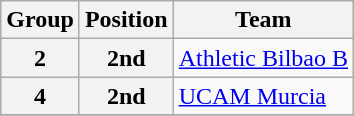<table class="wikitable">
<tr>
<th>Group</th>
<th>Position</th>
<th>Team</th>
</tr>
<tr>
<th>2</th>
<th>2nd</th>
<td><a href='#'>Athletic Bilbao B</a></td>
</tr>
<tr>
<th>4</th>
<th>2nd</th>
<td><a href='#'>UCAM Murcia</a></td>
</tr>
<tr>
</tr>
</table>
